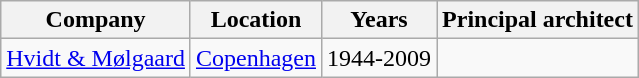<table class="wikitable sortable">
<tr>
<th>Company</th>
<th>Location</th>
<th>Years</th>
<th>Principal architect</th>
</tr>
<tr>
<td><a href='#'>Hvidt & Mølgaard</a></td>
<td><a href='#'>Copenhagen</a></td>
<td>1944-2009</td>
<td></td>
</tr>
</table>
